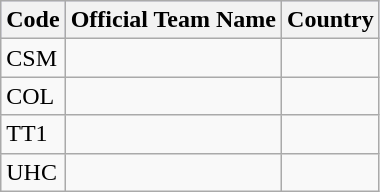<table class="wikitable">
<tr style="background:#ccccff;">
<th>Code</th>
<th>Official Team Name</th>
<th>Country</th>
</tr>
<tr>
<td>CSM</td>
<td></td>
<td></td>
</tr>
<tr>
<td>COL</td>
<td></td>
<td></td>
</tr>
<tr>
<td>TT1</td>
<td></td>
<td></td>
</tr>
<tr>
<td>UHC</td>
<td></td>
<td></td>
</tr>
</table>
